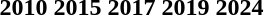<table>
<tr>
<th>2010</th>
<th>2015</th>
<th>2017</th>
<th>2019</th>
<th>2024</th>
</tr>
<tr>
<td> </td>
<td> </td>
<td> </td>
<td> </td>
<td> </td>
</tr>
</table>
